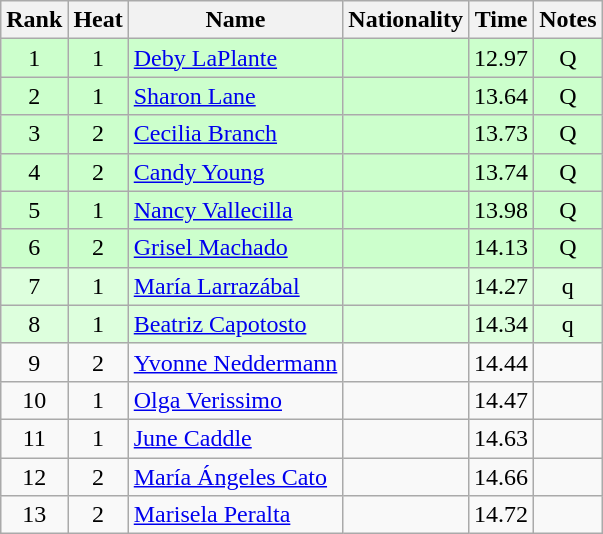<table class="wikitable sortable" style="text-align:center">
<tr>
<th>Rank</th>
<th>Heat</th>
<th>Name</th>
<th>Nationality</th>
<th>Time</th>
<th>Notes</th>
</tr>
<tr bgcolor=ccffcc>
<td>1</td>
<td>1</td>
<td align=left><a href='#'>Deby LaPlante</a></td>
<td align=left></td>
<td>12.97</td>
<td>Q</td>
</tr>
<tr bgcolor=ccffcc>
<td>2</td>
<td>1</td>
<td align=left><a href='#'>Sharon Lane</a></td>
<td align=left></td>
<td>13.64</td>
<td>Q</td>
</tr>
<tr bgcolor=ccffcc>
<td>3</td>
<td>2</td>
<td align=left><a href='#'>Cecilia Branch</a></td>
<td align=left></td>
<td>13.73</td>
<td>Q</td>
</tr>
<tr bgcolor=ccffcc>
<td>4</td>
<td>2</td>
<td align=left><a href='#'>Candy Young</a></td>
<td align=left></td>
<td>13.74</td>
<td>Q</td>
</tr>
<tr bgcolor=ccffcc>
<td>5</td>
<td>1</td>
<td align=left><a href='#'>Nancy Vallecilla</a></td>
<td align=left></td>
<td>13.98</td>
<td>Q</td>
</tr>
<tr bgcolor=ccffcc>
<td>6</td>
<td>2</td>
<td align=left><a href='#'>Grisel Machado</a></td>
<td align=left></td>
<td>14.13</td>
<td>Q</td>
</tr>
<tr bgcolor=ddffdd>
<td>7</td>
<td>1</td>
<td align=left><a href='#'>María Larrazábal</a></td>
<td align=left></td>
<td>14.27</td>
<td>q</td>
</tr>
<tr bgcolor=ddffdd>
<td>8</td>
<td>1</td>
<td align=left><a href='#'>Beatriz Capotosto</a></td>
<td align=left></td>
<td>14.34</td>
<td>q</td>
</tr>
<tr>
<td>9</td>
<td>2</td>
<td align=left><a href='#'>Yvonne Neddermann</a></td>
<td align=left></td>
<td>14.44</td>
<td></td>
</tr>
<tr>
<td>10</td>
<td>1</td>
<td align=left><a href='#'>Olga Verissimo</a></td>
<td align=left></td>
<td>14.47</td>
<td></td>
</tr>
<tr>
<td>11</td>
<td>1</td>
<td align=left><a href='#'>June Caddle</a></td>
<td align=left></td>
<td>14.63</td>
<td></td>
</tr>
<tr>
<td>12</td>
<td>2</td>
<td align=left><a href='#'>María Ángeles Cato</a></td>
<td align=left></td>
<td>14.66</td>
<td></td>
</tr>
<tr>
<td>13</td>
<td>2</td>
<td align=left><a href='#'>Marisela Peralta</a></td>
<td align=left></td>
<td>14.72</td>
<td></td>
</tr>
</table>
